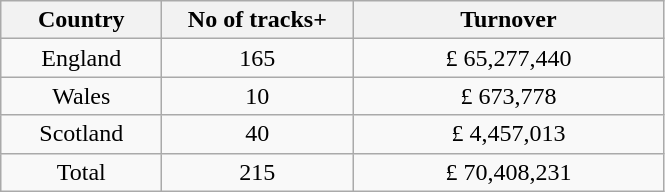<table class="wikitable" style="text-align:center">
<tr>
<th width=100>Country</th>
<th width=120>No of tracks+</th>
<th width=200>Turnover</th>
</tr>
<tr>
<td>England</td>
<td>165</td>
<td>£ 65,277,440</td>
</tr>
<tr>
<td>Wales</td>
<td>10</td>
<td>£ 673,778</td>
</tr>
<tr>
<td>Scotland</td>
<td>40</td>
<td>£ 4,457,013</td>
</tr>
<tr>
<td>Total</td>
<td>215</td>
<td>£ 70,408,231</td>
</tr>
</table>
